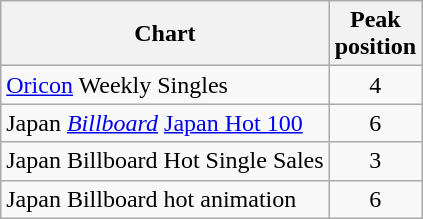<table class="wikitable">
<tr>
<th>Chart</th>
<th>Peak<br>position</th>
</tr>
<tr>
<td align="left"><a href='#'>Oricon</a> Weekly Singles</td>
<td align="center">4</td>
</tr>
<tr>
<td align="left">Japan <em><a href='#'>Billboard</a></em> <a href='#'>Japan Hot 100</a></td>
<td align="center">6</td>
</tr>
<tr>
<td align="left">Japan Billboard Hot Single Sales</td>
<td align="center">3</td>
</tr>
<tr>
<td align="left">Japan Billboard hot animation</td>
<td align="center">6</td>
</tr>
</table>
